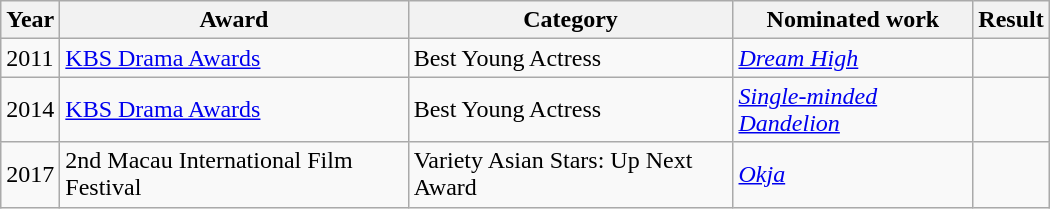<table class="wikitable" style="width:700px">
<tr>
<th width=10>Year</th>
<th>Award</th>
<th>Category</th>
<th>Nominated work</th>
<th>Result</th>
</tr>
<tr>
<td>2011</td>
<td><a href='#'>KBS Drama Awards</a></td>
<td>Best Young Actress</td>
<td><em><a href='#'>Dream High</a></em></td>
<td></td>
</tr>
<tr>
<td>2014</td>
<td><a href='#'>KBS Drama Awards</a></td>
<td>Best Young Actress</td>
<td><em><a href='#'>Single-minded Dandelion</a></em></td>
<td></td>
</tr>
<tr>
<td>2017</td>
<td>2nd Macau International Film Festival</td>
<td>Variety Asian Stars: Up Next Award</td>
<td><em><a href='#'>Okja</a></em></td>
<td></td>
</tr>
</table>
